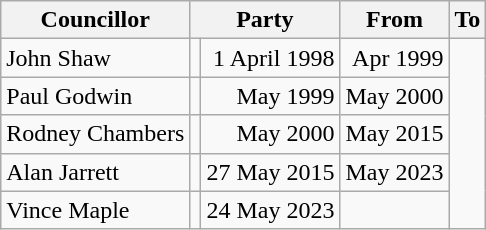<table class=wikitable>
<tr>
<th>Councillor</th>
<th colspan=2>Party</th>
<th>From</th>
<th>To</th>
</tr>
<tr>
<td>John Shaw</td>
<td></td>
<td align=right>1 April 1998</td>
<td align=right>Apr 1999</td>
</tr>
<tr>
<td>Paul Godwin</td>
<td></td>
<td align=right>May 1999</td>
<td align=right>May 2000</td>
</tr>
<tr>
<td>Rodney Chambers</td>
<td></td>
<td align=right>May 2000</td>
<td align=right>May 2015</td>
</tr>
<tr>
<td>Alan Jarrett</td>
<td></td>
<td align=right>27 May 2015</td>
<td align=right>May 2023</td>
</tr>
<tr>
<td>Vince Maple</td>
<td></td>
<td align=right>24 May 2023</td>
<td></td>
</tr>
</table>
